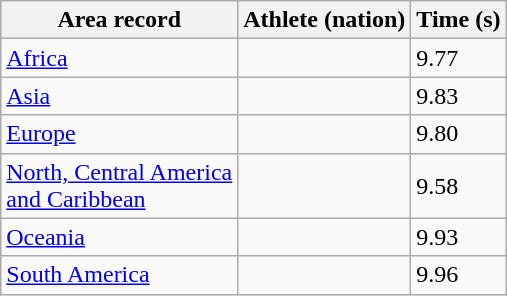<table class="wikitable">
<tr>
<th>Area record</th>
<th>Athlete (nation)</th>
<th>Time (s)</th>
</tr>
<tr>
<td><a href='#'>Africa</a> </td>
<td></td>
<td>9.77</td>
</tr>
<tr>
<td><a href='#'>Asia</a> </td>
<td></td>
<td>9.83</td>
</tr>
<tr>
<td><a href='#'>Europe</a> </td>
<td></td>
<td>9.80</td>
</tr>
<tr>
<td><a href='#'>North, Central America<br>and Caribbean</a> </td>
<td></td>
<td>9.58 </td>
</tr>
<tr>
<td><a href='#'>Oceania</a> </td>
<td></td>
<td>9.93</td>
</tr>
<tr>
<td><a href='#'>South America</a> </td>
<td></td>
<td>9.96</td>
</tr>
</table>
